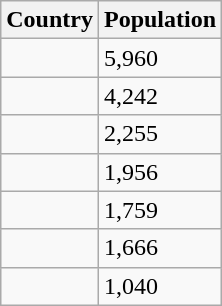<table class="wikitable floatright">
<tr>
<th>Country</th>
<th>Population</th>
</tr>
<tr>
<td></td>
<td>5,960</td>
</tr>
<tr>
<td></td>
<td>4,242</td>
</tr>
<tr>
<td></td>
<td>2,255</td>
</tr>
<tr>
<td></td>
<td>1,956</td>
</tr>
<tr>
<td></td>
<td>1,759</td>
</tr>
<tr>
<td></td>
<td>1,666</td>
</tr>
<tr>
<td></td>
<td>1,040</td>
</tr>
</table>
